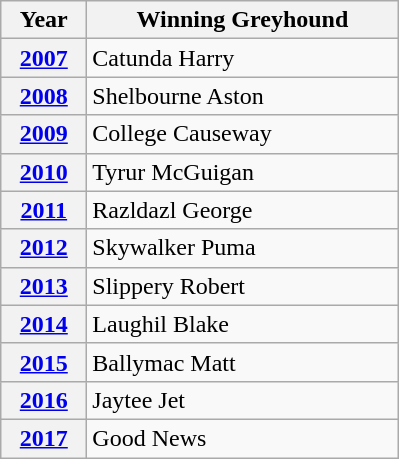<table class="wikitable">
<tr>
<th width=50>Year</th>
<th width=200>Winning Greyhound</th>
</tr>
<tr>
<th><a href='#'>2007</a></th>
<td>Catunda Harry</td>
</tr>
<tr>
<th><a href='#'>2008</a></th>
<td>Shelbourne Aston</td>
</tr>
<tr>
<th><a href='#'>2009</a></th>
<td>College Causeway</td>
</tr>
<tr>
<th><a href='#'>2010</a></th>
<td>Tyrur McGuigan</td>
</tr>
<tr>
<th><a href='#'>2011</a></th>
<td>Razldazl George</td>
</tr>
<tr>
<th><a href='#'>2012</a></th>
<td>Skywalker Puma</td>
</tr>
<tr>
<th><a href='#'>2013</a></th>
<td>Slippery Robert</td>
</tr>
<tr>
<th><a href='#'>2014</a></th>
<td>Laughil Blake</td>
</tr>
<tr>
<th><a href='#'>2015</a></th>
<td>Ballymac Matt</td>
</tr>
<tr>
<th><a href='#'>2016</a></th>
<td>Jaytee Jet</td>
</tr>
<tr>
<th><a href='#'>2017</a></th>
<td>Good News </td>
</tr>
</table>
